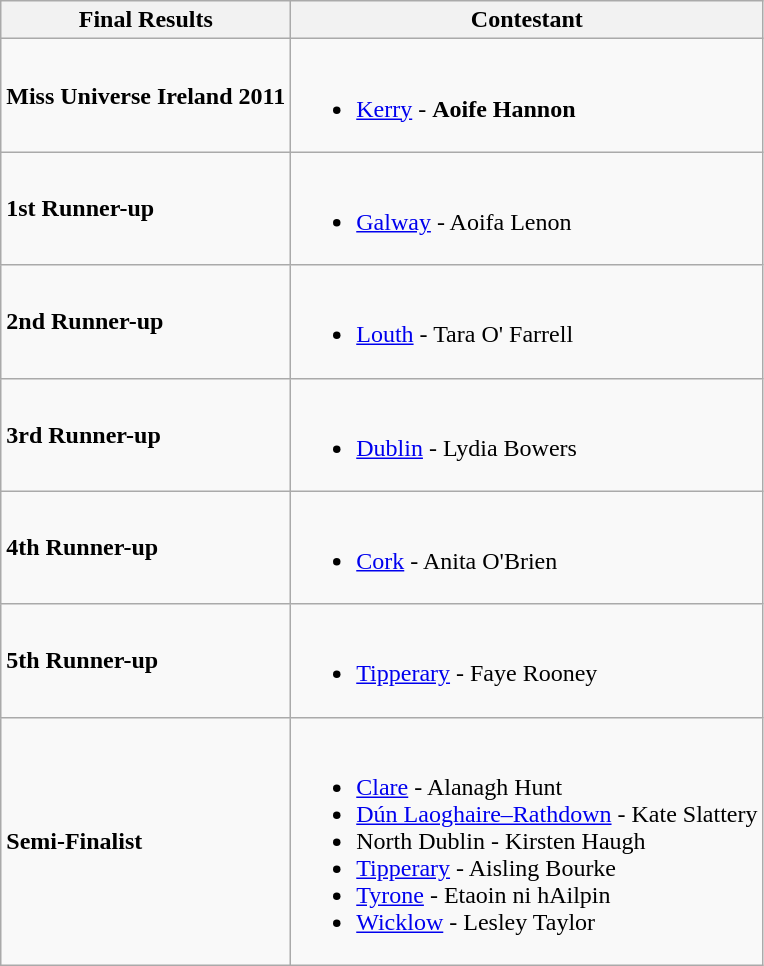<table class="wikitable" border="1">
<tr>
<th>Final Results</th>
<th>Contestant</th>
</tr>
<tr>
<td><strong>Miss Universe Ireland 2011</strong></td>
<td><br><ul><li><a href='#'>Kerry</a> - <strong>Aoife Hannon</strong></li></ul></td>
</tr>
<tr>
<td><strong>1st Runner-up</strong></td>
<td><br><ul><li><a href='#'>Galway</a> - Aoifa Lenon</li></ul></td>
</tr>
<tr>
<td><strong>2nd Runner-up</strong></td>
<td><br><ul><li><a href='#'>Louth</a> - Tara O' Farrell</li></ul></td>
</tr>
<tr>
<td><strong>3rd Runner-up</strong></td>
<td><br><ul><li><a href='#'>Dublin</a> - Lydia Bowers</li></ul></td>
</tr>
<tr>
<td><strong>4th Runner-up</strong></td>
<td><br><ul><li><a href='#'>Cork</a> - Anita O'Brien</li></ul></td>
</tr>
<tr>
<td><strong>5th Runner-up</strong></td>
<td><br><ul><li><a href='#'>Tipperary</a> - Faye Rooney</li></ul></td>
</tr>
<tr>
<td><strong>Semi-Finalist</strong></td>
<td><br><ul><li><a href='#'>Clare</a> - Alanagh Hunt</li><li><a href='#'>Dún Laoghaire–Rathdown</a> - Kate Slattery</li><li>North Dublin - Kirsten Haugh</li><li><a href='#'>Tipperary</a> - Aisling Bourke</li><li><a href='#'>Tyrone</a> - Etaoin ni hAilpin</li><li><a href='#'>Wicklow</a> - Lesley Taylor</li></ul></td>
</tr>
</table>
